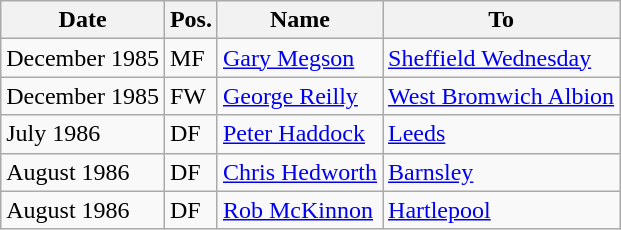<table class="wikitable">
<tr>
<th>Date</th>
<th>Pos.</th>
<th>Name</th>
<th>To</th>
</tr>
<tr>
<td>December 1985</td>
<td>MF</td>
<td> <a href='#'>Gary Megson</a></td>
<td> <a href='#'>Sheffield Wednesday</a></td>
</tr>
<tr>
<td>December 1985</td>
<td>FW</td>
<td> <a href='#'>George Reilly</a></td>
<td> <a href='#'>West Bromwich Albion</a></td>
</tr>
<tr>
<td>July 1986</td>
<td>DF</td>
<td> <a href='#'>Peter Haddock</a></td>
<td> <a href='#'>Leeds</a></td>
</tr>
<tr>
<td>August 1986</td>
<td>DF</td>
<td> <a href='#'>Chris Hedworth</a></td>
<td> <a href='#'>Barnsley</a></td>
</tr>
<tr>
<td>August 1986</td>
<td>DF</td>
<td> <a href='#'>Rob McKinnon</a></td>
<td> <a href='#'>Hartlepool</a></td>
</tr>
</table>
